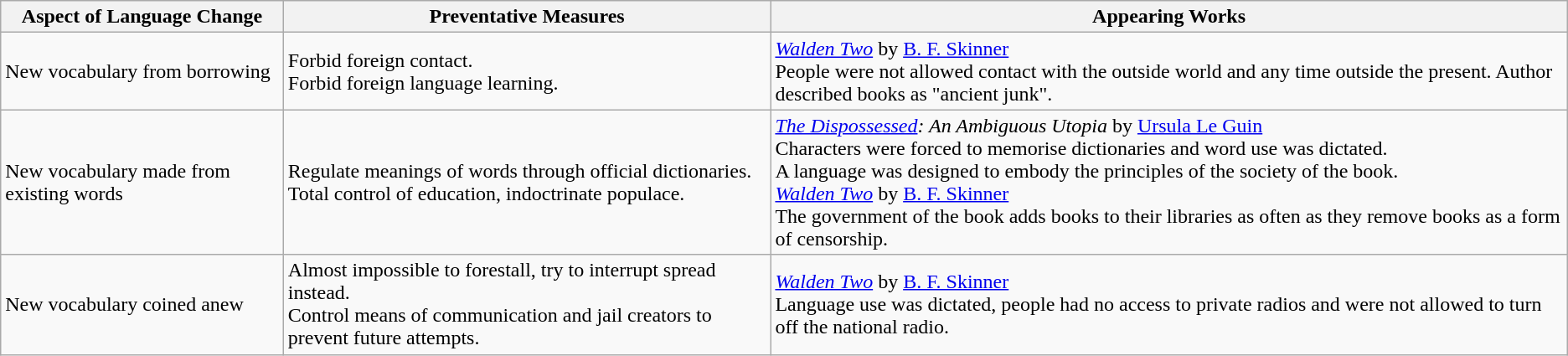<table class="wikitable">
<tr>
<th>Aspect of Language Change</th>
<th>Preventative Measures</th>
<th>Appearing Works</th>
</tr>
<tr>
<td>New vocabulary from borrowing</td>
<td>Forbid foreign contact.<br>Forbid foreign language learning.</td>
<td><em><a href='#'>Walden Two</a></em> by <a href='#'>B. F. Skinner</a><br>People were not allowed contact with the outside world and any time outside the present. Author described books as "ancient junk".</td>
</tr>
<tr>
<td>New vocabulary made from existing words</td>
<td>Regulate meanings of words through official dictionaries.<br>Total control of education, indoctrinate populace.</td>
<td><em><a href='#'>The Dispossessed</a>: An Ambiguous Utopia</em> by <a href='#'>Ursula Le Guin</a><br>Characters were forced to memorise dictionaries and word use was dictated.<br>A language was designed to embody the principles of the society of the book.<br><em><a href='#'>Walden Two</a></em> by <a href='#'>B. F. Skinner</a><br>The government of the book adds books to their libraries as often as they remove books as a form of censorship.</td>
</tr>
<tr>
<td>New vocabulary coined anew</td>
<td>Almost impossible to forestall, try to interrupt spread instead.<br>Control means of communication and jail creators to prevent future attempts.</td>
<td><em><a href='#'>Walden Two</a></em> by <a href='#'>B. F. Skinner</a><br>Language use was dictated, people had no access to private radios and were not allowed to turn off the national radio.</td>
</tr>
</table>
